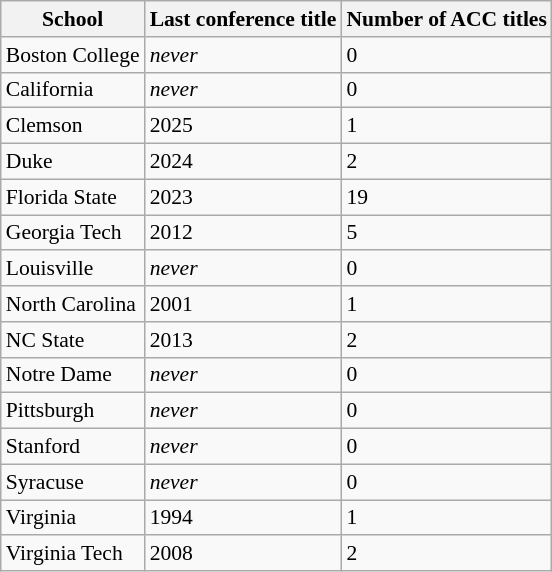<table class="wikitable sortable" style="font-size:90%">
<tr>
<th>School</th>
<th>Last conference title</th>
<th>Number of ACC titles</th>
</tr>
<tr>
<td>Boston College</td>
<td><em>never</em></td>
<td>0</td>
</tr>
<tr>
<td>California</td>
<td><em>never</em></td>
<td>0</td>
</tr>
<tr>
<td>Clemson</td>
<td>2025</td>
<td>1</td>
</tr>
<tr>
<td>Duke</td>
<td>2024</td>
<td>2</td>
</tr>
<tr>
<td>Florida State</td>
<td>2023</td>
<td>19</td>
</tr>
<tr>
<td>Georgia Tech</td>
<td>2012</td>
<td>5</td>
</tr>
<tr>
<td>Louisville</td>
<td><em>never</em></td>
<td>0</td>
</tr>
<tr>
<td>North Carolina</td>
<td>2001</td>
<td>1</td>
</tr>
<tr>
<td>NC State</td>
<td>2013</td>
<td>2</td>
</tr>
<tr>
<td>Notre Dame</td>
<td><em>never</em></td>
<td>0</td>
</tr>
<tr>
<td>Pittsburgh</td>
<td><em>never</em></td>
<td>0</td>
</tr>
<tr>
<td>Stanford</td>
<td><em>never</em></td>
<td>0</td>
</tr>
<tr>
<td>Syracuse</td>
<td><em>never</em></td>
<td>0</td>
</tr>
<tr>
<td>Virginia</td>
<td>1994</td>
<td>1</td>
</tr>
<tr>
<td>Virginia Tech</td>
<td>2008</td>
<td>2</td>
</tr>
</table>
